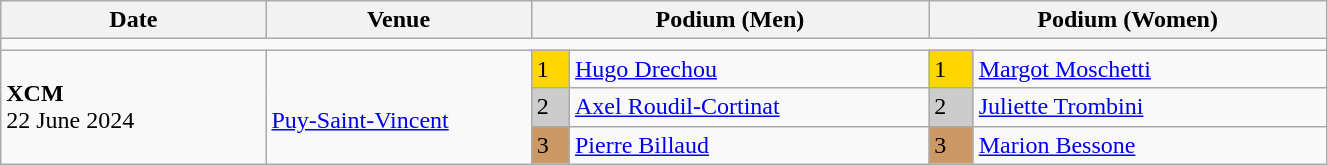<table class="wikitable" width=70%>
<tr>
<th>Date</th>
<th width=20%>Venue</th>
<th colspan=2 width=30%>Podium (Men)</th>
<th colspan=2 width=30%>Podium (Women)</th>
</tr>
<tr>
<td colspan=6></td>
</tr>
<tr>
<td rowspan=3><strong>XCM</strong> <br> 22 June 2024</td>
<td rowspan=3><br><a href='#'>Puy-Saint-Vincent</a></td>
<td bgcolor=FFD700>1</td>
<td><a href='#'>Hugo Drechou</a></td>
<td bgcolor=FFD700>1</td>
<td><a href='#'>Margot Moschetti</a></td>
</tr>
<tr>
<td bgcolor=CCCCCC>2</td>
<td><a href='#'>Axel Roudil-Cortinat</a></td>
<td bgcolor=CCCCCC>2</td>
<td><a href='#'>Juliette Trombini</a></td>
</tr>
<tr>
<td bgcolor=CC9966>3</td>
<td><a href='#'>Pierre Billaud</a></td>
<td bgcolor=CC9966>3</td>
<td><a href='#'>Marion Bessone</a></td>
</tr>
</table>
